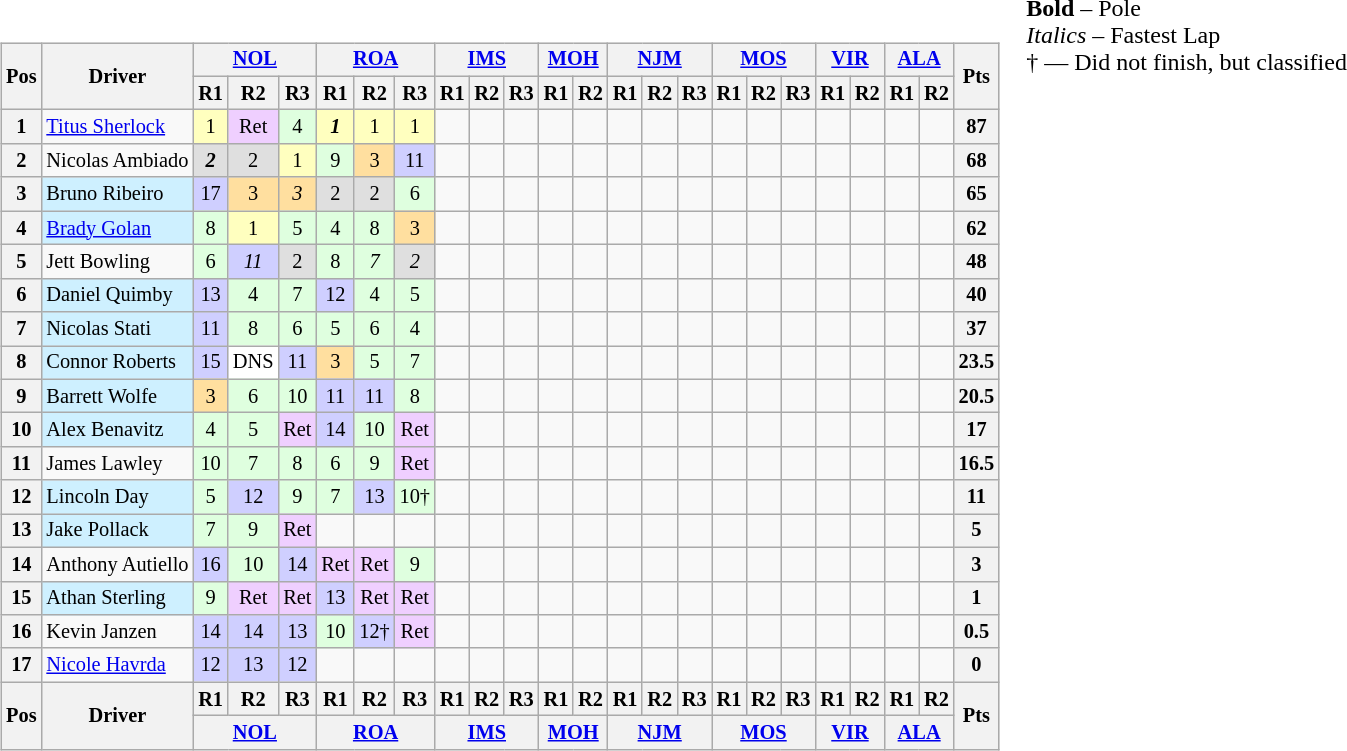<table>
<tr>
<td valign="top"><br><table class="wikitable" style="font-size:85%; text-align:center">
<tr>
<th rowspan="2" valign="middle">Pos</th>
<th rowspan="2" valign="middle">Driver</th>
<th colspan="3"><a href='#'>NOL</a><br></th>
<th colspan="3"><a href='#'>ROA</a><br></th>
<th colspan="3"><a href='#'>IMS</a><br></th>
<th colspan="2"><a href='#'>MOH</a><br></th>
<th colspan="3"><a href='#'>NJM</a><br></th>
<th colspan="3"><a href='#'>MOS</a><br></th>
<th colspan="2"><a href='#'>VIR</a><br></th>
<th colspan="2"><a href='#'>ALA</a><br></th>
<th rowspan="2" valign="middle">Pts</th>
</tr>
<tr>
<th>R1</th>
<th>R2</th>
<th>R3</th>
<th>R1</th>
<th>R2</th>
<th>R3</th>
<th>R1</th>
<th>R2</th>
<th>R3</th>
<th>R1</th>
<th>R2</th>
<th>R1</th>
<th>R2</th>
<th>R3</th>
<th>R1</th>
<th>R2</th>
<th>R3</th>
<th>R1</th>
<th>R2</th>
<th>R1</th>
<th>R2</th>
</tr>
<tr>
<th>1</th>
<td align="left"> <a href='#'>Titus Sherlock</a></td>
<td style="background:#ffffbf;">1</td>
<td style="background:#efcfff;">Ret</td>
<td style="background:#dfffdf;">4</td>
<td style="background:#ffffbf;"><strong><em>1</em></strong></td>
<td style="background:#ffffbf;">1</td>
<td style="background:#ffffbf;">1</td>
<td></td>
<td></td>
<td></td>
<td></td>
<td></td>
<td></td>
<td></td>
<td></td>
<td></td>
<td></td>
<td></td>
<td></td>
<td></td>
<td></td>
<td></td>
<th>87</th>
</tr>
<tr>
<th>2</th>
<td align="left" nowrap=""> Nicolas Ambiado</td>
<td style="background:#dfdfdf;"><strong><em>2</em></strong></td>
<td style="background:#dfdfdf;">2</td>
<td style="background:#ffffbf;">1</td>
<td style="background:#dfffdf;">9</td>
<td style="background:#ffdf9f;">3</td>
<td style="background:#cfcfff;">11</td>
<td></td>
<td></td>
<td></td>
<td></td>
<td></td>
<td></td>
<td></td>
<td></td>
<td></td>
<td></td>
<td></td>
<td></td>
<td></td>
<td></td>
<td></td>
<th>68</th>
</tr>
<tr>
<th>3</th>
<td align="left" style="background:#CEF0FF;"> Bruno Ribeiro</td>
<td style="background:#cfcfff;">17</td>
<td style="background:#ffdf9f;">3</td>
<td style="background:#ffdf9f;"><em>3</em></td>
<td style="background:#dfdfdf;">2</td>
<td style="background:#dfdfdf;">2</td>
<td style="background:#dfffdf;">6</td>
<td></td>
<td></td>
<td></td>
<td></td>
<td></td>
<td></td>
<td></td>
<td></td>
<td></td>
<td></td>
<td></td>
<td></td>
<td></td>
<td></td>
<td></td>
<th>65</th>
</tr>
<tr>
<th>4</th>
<td align="left" style="background:#CEF0FF;"> <a href='#'>Brady Golan</a></td>
<td style="background:#dfffdf;">8</td>
<td style="background:#ffffbf;">1</td>
<td style="background:#dfffdf;">5</td>
<td style="background:#dfffdf;">4</td>
<td style="background:#dfffdf;">8</td>
<td style="background:#ffdf9f;">3</td>
<td></td>
<td></td>
<td></td>
<td></td>
<td></td>
<td></td>
<td></td>
<td></td>
<td></td>
<td></td>
<td></td>
<td></td>
<td></td>
<td></td>
<td></td>
<th>62</th>
</tr>
<tr>
<th>5</th>
<td align="left"> Jett Bowling</td>
<td style="background:#dfffdf;">6</td>
<td style="background:#cfcfff;"><em>11</em></td>
<td style="background:#dfdfdf;">2</td>
<td style="background:#dfffdf;">8</td>
<td style="background:#dfffdf;"><em>7</em></td>
<td style="background:#dfdfdf;"><em>2</em></td>
<td></td>
<td></td>
<td></td>
<td></td>
<td></td>
<td></td>
<td></td>
<td></td>
<td></td>
<td></td>
<td></td>
<td></td>
<td></td>
<td></td>
<td></td>
<th>48</th>
</tr>
<tr>
<th>6</th>
<td align="left" style="background:#CEF0FF;"> Daniel Quimby</td>
<td style="background:#cfcfff;">13</td>
<td style="background:#dfffdf;">4</td>
<td style="background:#dfffdf;">7</td>
<td style="background:#cfcfff;">12</td>
<td style="background:#dfffdf;">4</td>
<td style="background:#dfffdf;">5</td>
<td></td>
<td></td>
<td></td>
<td></td>
<td></td>
<td></td>
<td></td>
<td></td>
<td></td>
<td></td>
<td></td>
<td></td>
<td></td>
<td></td>
<td></td>
<th>40</th>
</tr>
<tr>
<th>7</th>
<td align="left" style="background:#CEF0FF;"> Nicolas Stati</td>
<td style="background:#cfcfff;">11</td>
<td style="background:#dfffdf;">8</td>
<td style="background:#dfffdf;">6</td>
<td style="background:#dfffdf;">5</td>
<td style="background:#dfffdf;">6</td>
<td style="background:#dfffdf;">4</td>
<td></td>
<td></td>
<td></td>
<td></td>
<td></td>
<td></td>
<td></td>
<td></td>
<td></td>
<td></td>
<td></td>
<td></td>
<td></td>
<td></td>
<td></td>
<th>37</th>
</tr>
<tr>
<th>8</th>
<td align="left" style="background:#CEF0FF;"> Connor Roberts</td>
<td style="background:#cfcfff;">15</td>
<td style="background:#ffffff;">DNS</td>
<td style="background:#cfcfff;">11</td>
<td style="background:#ffdf9f;">3</td>
<td style="background:#dfffdf;">5</td>
<td style="background:#dfffdf;">7</td>
<td></td>
<td></td>
<td></td>
<td></td>
<td></td>
<td></td>
<td></td>
<td></td>
<td></td>
<td></td>
<td></td>
<td></td>
<td></td>
<td></td>
<td></td>
<th>23.5</th>
</tr>
<tr>
<th>9</th>
<td align="left" style="background:#CEF0FF;"> Barrett Wolfe</td>
<td style="background:#ffdf9f;">3</td>
<td style="background:#dfffdf;">6</td>
<td style="background:#dfffdf;">10</td>
<td style="background:#cfcfff;">11</td>
<td style="background:#cfcfff;">11</td>
<td style="background:#dfffdf;">8</td>
<td></td>
<td></td>
<td></td>
<td></td>
<td></td>
<td></td>
<td></td>
<td></td>
<td></td>
<td></td>
<td></td>
<td></td>
<td></td>
<td></td>
<td></td>
<th>20.5</th>
</tr>
<tr>
<th>10</th>
<td align="left" style="background:#CEF0FF;"> Alex Benavitz</td>
<td style="background:#dfffdf;">4</td>
<td style="background:#dfffdf;">5</td>
<td style="background:#efcfff;">Ret</td>
<td style="background:#cfcfff;">14</td>
<td style="background:#dfffdf;">10</td>
<td style="background:#efcfff;">Ret</td>
<td></td>
<td></td>
<td></td>
<td></td>
<td></td>
<td></td>
<td></td>
<td></td>
<td></td>
<td></td>
<td></td>
<td></td>
<td></td>
<td></td>
<td></td>
<th>17</th>
</tr>
<tr>
<th>11</th>
<td align="left"> James Lawley</td>
<td style="background:#dfffdf;">10</td>
<td style="background:#dfffdf;">7</td>
<td style="background:#dfffdf;">8</td>
<td style="background:#dfffdf;">6</td>
<td style="background:#dfffdf;">9</td>
<td style="background:#efcfff;">Ret</td>
<td></td>
<td></td>
<td></td>
<td></td>
<td></td>
<td></td>
<td></td>
<td></td>
<td></td>
<td></td>
<td></td>
<td></td>
<td></td>
<td></td>
<td></td>
<th>16.5</th>
</tr>
<tr>
<th>12</th>
<td align="left" style="background:#CEF0FF;"> Lincoln Day</td>
<td style="background:#dfffdf;">5</td>
<td style="background:#cfcfff;">12</td>
<td style="background:#dfffdf;">9</td>
<td style="background:#dfffdf;">7</td>
<td style="background:#cfcfff;">13</td>
<td style="background:#dfffdf;">10†</td>
<td></td>
<td></td>
<td></td>
<td></td>
<td></td>
<td></td>
<td></td>
<td></td>
<td></td>
<td></td>
<td></td>
<td></td>
<td></td>
<td></td>
<td></td>
<th>11</th>
</tr>
<tr>
<th>13</th>
<td align="left" style="background:#CEF0FF;"> Jake Pollack</td>
<td style="background:#dfffdf;">7</td>
<td style="background:#dfffdf;">9</td>
<td style="background:#efcfff;">Ret</td>
<td></td>
<td></td>
<td></td>
<td></td>
<td></td>
<td></td>
<td></td>
<td></td>
<td></td>
<td></td>
<td></td>
<td></td>
<td></td>
<td></td>
<td></td>
<td></td>
<td></td>
<td></td>
<th>5</th>
</tr>
<tr>
<th>14</th>
<td align="left" nowrap=""> Anthony Autiello </td>
<td style="background:#cfcfff;">16</td>
<td style="background:#dfffdf;">10</td>
<td style="background:#cfcfff;">14</td>
<td style="background:#efcfff;">Ret</td>
<td style="background:#efcfff;">Ret</td>
<td style="background:#dfffdf;">9</td>
<td></td>
<td></td>
<td></td>
<td></td>
<td></td>
<td></td>
<td></td>
<td></td>
<td></td>
<td></td>
<td></td>
<td></td>
<td></td>
<td></td>
<td></td>
<th>3</th>
</tr>
<tr>
<th>15</th>
<td align="left" style="background:#CEF0FF;"> Athan Sterling</td>
<td style="background:#dfffdf;">9</td>
<td style="background:#efcfff;">Ret</td>
<td style="background:#efcfff;">Ret</td>
<td style="background:#cfcfff;">13</td>
<td style="background:#efcfff;">Ret</td>
<td style="background:#efcfff;">Ret</td>
<td></td>
<td></td>
<td></td>
<td></td>
<td></td>
<td></td>
<td></td>
<td></td>
<td></td>
<td></td>
<td></td>
<td></td>
<td></td>
<td></td>
<td></td>
<th>1</th>
</tr>
<tr>
<th>16</th>
<td align="left"> Kevin Janzen </td>
<td style="background:#cfcfff;">14</td>
<td style="background:#cfcfff;">14</td>
<td style="background:#cfcfff;">13</td>
<td style="background:#dfffdf;">10</td>
<td style="background:#cfcfff;">12†</td>
<td style="background:#efcfff;">Ret</td>
<td></td>
<td></td>
<td></td>
<td></td>
<td></td>
<td></td>
<td></td>
<td></td>
<td></td>
<td></td>
<td></td>
<td></td>
<td></td>
<td></td>
<td></td>
<th>0.5</th>
</tr>
<tr>
<th>17</th>
<td align="left"> <a href='#'>Nicole Havrda</a></td>
<td style="background:#cfcfff;">12</td>
<td style="background:#cfcfff;">13</td>
<td style="background:#cfcfff;">12</td>
<td></td>
<td></td>
<td></td>
<td></td>
<td></td>
<td></td>
<td></td>
<td></td>
<td></td>
<td></td>
<td></td>
<td></td>
<td></td>
<td></td>
<td></td>
<td></td>
<td></td>
<td></td>
<th>0</th>
</tr>
<tr>
<th rowspan="2">Pos</th>
<th rowspan="2">Driver</th>
<th>R1</th>
<th>R2</th>
<th>R3</th>
<th>R1</th>
<th>R2</th>
<th>R3</th>
<th>R1</th>
<th>R2</th>
<th>R3</th>
<th>R1</th>
<th>R2</th>
<th>R1</th>
<th>R2</th>
<th>R3</th>
<th>R1</th>
<th>R2</th>
<th>R3</th>
<th>R1</th>
<th>R2</th>
<th>R1</th>
<th>R2</th>
<th rowspan="2">Pts</th>
</tr>
<tr valign="top">
<th colspan="3"><a href='#'>NOL</a><br></th>
<th colspan="3"><a href='#'>ROA</a><br></th>
<th colspan="3"><a href='#'>IMS</a><br></th>
<th colspan="2"><a href='#'>MOH</a><br></th>
<th colspan="3"><a href='#'>NJM</a><br></th>
<th colspan="3"><a href='#'>MOS</a><br></th>
<th colspan="2"><a href='#'>VIR</a><br></th>
<th colspan="2"><a href='#'>ALA</a><br></th>
</tr>
</table>
</td>
<td valign="top"><strong>Bold</strong> – Pole<br><em>Italics</em> – Fastest Lap<br>† — Did not finish, but classified</td>
</tr>
</table>
